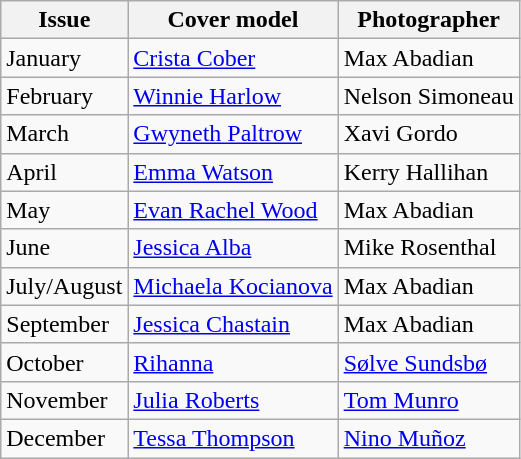<table class="sortable wikitable">
<tr>
<th>Issue</th>
<th>Cover model</th>
<th>Photographer</th>
</tr>
<tr>
<td>January</td>
<td><a href='#'>Crista Cober</a></td>
<td>Max Abadian</td>
</tr>
<tr>
<td>February</td>
<td><a href='#'>Winnie Harlow</a></td>
<td>Nelson Simoneau</td>
</tr>
<tr>
<td>March</td>
<td><a href='#'>Gwyneth Paltrow</a></td>
<td>Xavi Gordo</td>
</tr>
<tr>
<td>April</td>
<td><a href='#'>Emma Watson</a></td>
<td>Kerry Hallihan</td>
</tr>
<tr>
<td>May</td>
<td><a href='#'>Evan Rachel Wood</a></td>
<td>Max Abadian</td>
</tr>
<tr>
<td>June</td>
<td><a href='#'>Jessica Alba</a></td>
<td>Mike Rosenthal</td>
</tr>
<tr>
<td>July/August</td>
<td><a href='#'>Michaela Kocianova</a></td>
<td>Max Abadian</td>
</tr>
<tr>
<td>September</td>
<td><a href='#'>Jessica Chastain</a></td>
<td>Max Abadian</td>
</tr>
<tr>
<td>October</td>
<td><a href='#'>Rihanna</a></td>
<td><a href='#'>Sølve Sundsbø</a></td>
</tr>
<tr>
<td>November</td>
<td><a href='#'>Julia Roberts</a></td>
<td><a href='#'>Tom Munro</a></td>
</tr>
<tr>
<td>December</td>
<td><a href='#'>Tessa Thompson</a></td>
<td><a href='#'>Nino Muñoz</a></td>
</tr>
</table>
